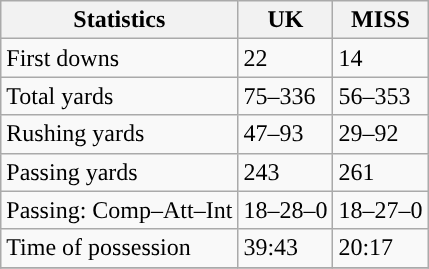<table class="wikitable" style="float: left;">
<tr>
<th>Statistics</th>
<th>UK</th>
<th>MISS</th>
</tr>
<tr>
<td>First downs</td>
<td>22</td>
<td>14</td>
</tr>
<tr>
<td>Total yards</td>
<td>75–336</td>
<td>56–353</td>
</tr>
<tr>
<td>Rushing yards</td>
<td>47–93</td>
<td>29–92</td>
</tr>
<tr>
<td>Passing yards</td>
<td>243</td>
<td>261</td>
</tr>
<tr>
<td>Passing: Comp–Att–Int</td>
<td>18–28–0</td>
<td>18–27–0</td>
</tr>
<tr>
<td>Time of possession</td>
<td>39:43</td>
<td>20:17</td>
</tr>
<tr>
</tr>
</table>
